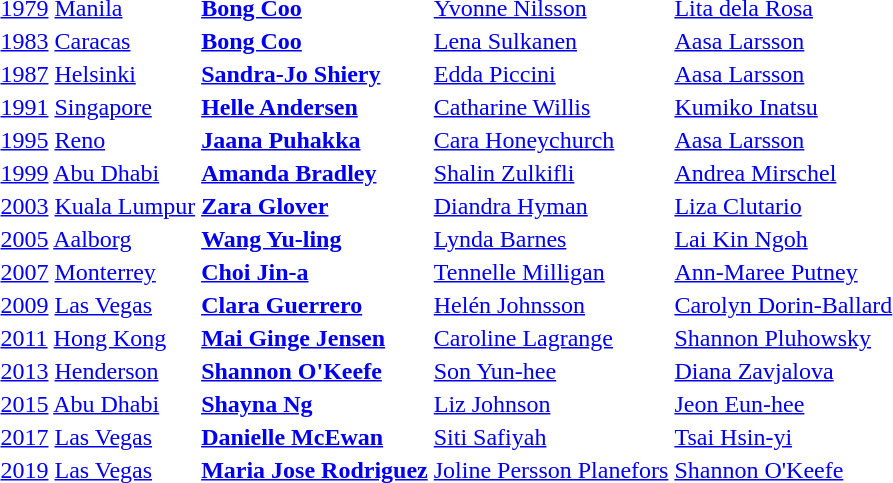<table>
<tr>
<td><a href='#'>1979</a> <a href='#'>Manila</a></td>
<td> <strong><a href='#'>Bong Coo</a></strong></td>
<td> <a href='#'>Yvonne Nilsson</a></td>
<td> <a href='#'>Lita dela Rosa</a></td>
</tr>
<tr>
<td><a href='#'>1983</a> <a href='#'>Caracas</a></td>
<td> <strong><a href='#'>Bong Coo</a></strong></td>
<td> <a href='#'>Lena Sulkanen</a></td>
<td> <a href='#'>Aasa Larsson</a></td>
</tr>
<tr>
<td><a href='#'>1987</a> <a href='#'>Helsinki</a></td>
<td> <strong><a href='#'>Sandra-Jo Shiery</a></strong></td>
<td> <a href='#'>Edda Piccini</a></td>
<td> <a href='#'>Aasa Larsson</a></td>
</tr>
<tr>
<td><a href='#'>1991</a> <a href='#'>Singapore</a></td>
<td> <strong><a href='#'>Helle Andersen</a></strong></td>
<td> <a href='#'>Catharine Willis</a></td>
<td> <a href='#'>Kumiko Inatsu</a></td>
</tr>
<tr>
<td><a href='#'>1995</a> <a href='#'>Reno</a></td>
<td> <strong><a href='#'>Jaana Puhakka</a></strong></td>
<td> <a href='#'>Cara Honeychurch</a></td>
<td> <a href='#'>Aasa Larsson</a></td>
</tr>
<tr>
<td><a href='#'>1999</a> <a href='#'>Abu Dhabi</a></td>
<td> <strong><a href='#'>Amanda Bradley</a></strong></td>
<td> <a href='#'>Shalin Zulkifli</a></td>
<td> <a href='#'>Andrea Mirschel</a></td>
</tr>
<tr>
<td><a href='#'>2003</a> <a href='#'>Kuala Lumpur</a></td>
<td> <strong><a href='#'>Zara Glover</a></strong></td>
<td> <a href='#'>Diandra Hyman</a></td>
<td> <a href='#'>Liza Clutario</a></td>
</tr>
<tr>
<td><a href='#'>2005</a> <a href='#'>Aalborg</a></td>
<td> <strong><a href='#'>Wang Yu-ling</a></strong></td>
<td> <a href='#'>Lynda Barnes</a></td>
<td> <a href='#'>Lai Kin Ngoh</a></td>
</tr>
<tr>
<td><a href='#'>2007</a> <a href='#'>Monterrey</a></td>
<td> <strong><a href='#'>Choi Jin-a</a></strong></td>
<td> <a href='#'>Tennelle Milligan</a></td>
<td> <a href='#'>Ann-Maree Putney</a></td>
</tr>
<tr>
<td><a href='#'>2009</a> <a href='#'>Las Vegas</a></td>
<td> <strong><a href='#'>Clara Guerrero</a></strong></td>
<td> <a href='#'>Helén Johnsson</a></td>
<td> <a href='#'>Carolyn Dorin-Ballard</a></td>
</tr>
<tr>
<td><a href='#'>2011</a> <a href='#'>Hong Kong</a></td>
<td> <strong><a href='#'>Mai Ginge Jensen</a></strong></td>
<td> <a href='#'>Caroline Lagrange</a></td>
<td> <a href='#'>Shannon Pluhowsky</a></td>
</tr>
<tr>
<td><a href='#'>2013</a> <a href='#'>Henderson</a></td>
<td> <strong><a href='#'>Shannon O'Keefe</a></strong></td>
<td> <a href='#'>Son Yun-hee</a></td>
<td> <a href='#'>Diana Zavjalova</a></td>
</tr>
<tr>
<td><a href='#'>2015</a> <a href='#'>Abu Dhabi</a></td>
<td> <strong><a href='#'>Shayna Ng</a></strong></td>
<td> <a href='#'>Liz Johnson</a></td>
<td> <a href='#'>Jeon Eun-hee</a></td>
</tr>
<tr>
<td><a href='#'>2017</a> <a href='#'>Las Vegas</a></td>
<td> <strong><a href='#'>Danielle McEwan</a></strong></td>
<td> <a href='#'>Siti Safiyah</a></td>
<td> <a href='#'>Tsai Hsin-yi</a></td>
</tr>
<tr>
<td><a href='#'>2019</a> <a href='#'>Las Vegas</a></td>
<td> <strong><a href='#'>Maria Jose Rodriguez</a></strong></td>
<td> <a href='#'>Joline Persson Planefors</a></td>
<td> <a href='#'>Shannon O'Keefe</a></td>
</tr>
</table>
